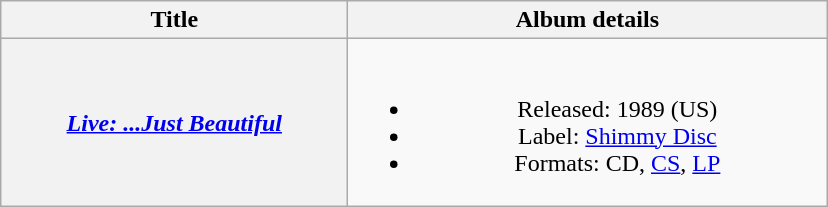<table class="wikitable plainrowheaders" style="text-align:center;">
<tr>
<th scope="col" rowspan="1" style="width:14em;">Title</th>
<th scope="col" rowspan="1" style="width:19.5em;">Album details</th>
</tr>
<tr>
<th scope="row"><em><a href='#'>Live: ...Just Beautiful</a></em></th>
<td><br><ul><li>Released: 1989 <span>(US)</span></li><li>Label: <a href='#'>Shimmy Disc</a></li><li>Formats: CD, <a href='#'>CS</a>, <a href='#'>LP</a></li></ul></td>
</tr>
</table>
